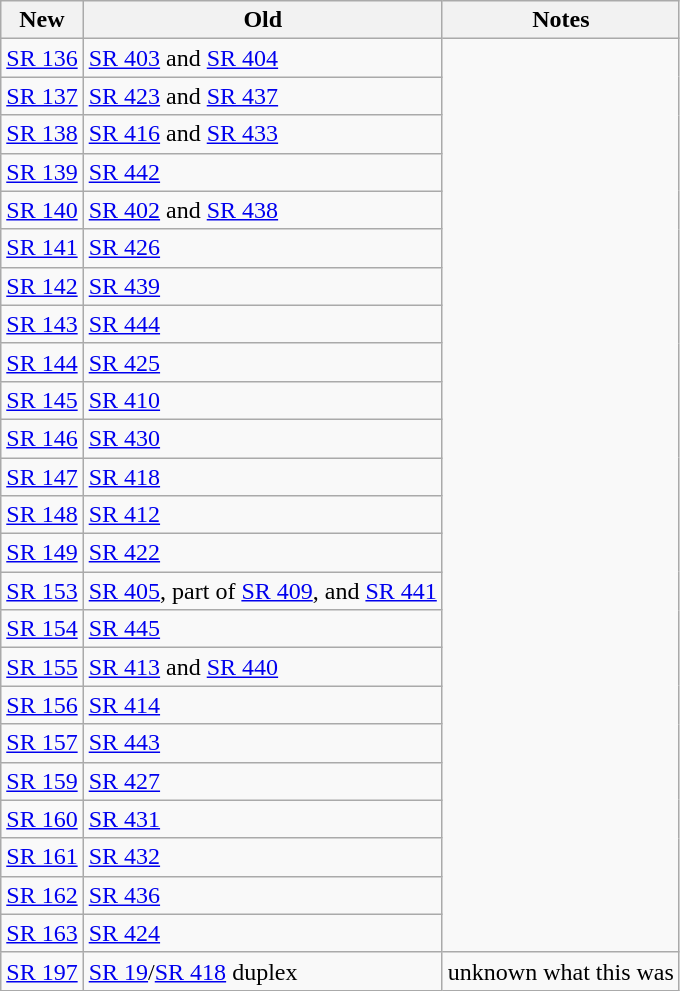<table class=wikitable>
<tr>
<th>New</th>
<th>Old</th>
<th>Notes</th>
</tr>
<tr>
<td><a href='#'>SR 136</a></td>
<td><a href='#'>SR 403</a> and <a href='#'>SR 404</a></td>
</tr>
<tr>
<td><a href='#'>SR 137</a></td>
<td><a href='#'>SR 423</a> and <a href='#'>SR 437</a></td>
</tr>
<tr>
<td><a href='#'>SR 138</a></td>
<td><a href='#'>SR 416</a> and <a href='#'>SR 433</a></td>
</tr>
<tr>
<td><a href='#'>SR 139</a></td>
<td><a href='#'>SR 442</a></td>
</tr>
<tr>
<td><a href='#'>SR 140</a></td>
<td><a href='#'>SR 402</a> and <a href='#'>SR 438</a></td>
</tr>
<tr>
<td><a href='#'>SR 141</a></td>
<td><a href='#'>SR 426</a></td>
</tr>
<tr>
<td><a href='#'>SR 142</a></td>
<td><a href='#'>SR 439</a></td>
</tr>
<tr>
<td><a href='#'>SR 143</a></td>
<td><a href='#'>SR 444</a></td>
</tr>
<tr>
<td><a href='#'>SR 144</a></td>
<td><a href='#'>SR 425</a></td>
</tr>
<tr>
<td><a href='#'>SR 145</a></td>
<td><a href='#'>SR 410</a></td>
</tr>
<tr>
<td><a href='#'>SR 146</a></td>
<td><a href='#'>SR 430</a></td>
</tr>
<tr>
<td><a href='#'>SR 147</a></td>
<td><a href='#'>SR 418</a></td>
</tr>
<tr>
<td><a href='#'>SR 148</a></td>
<td><a href='#'>SR 412</a></td>
</tr>
<tr>
<td><a href='#'>SR 149</a></td>
<td><a href='#'>SR 422</a></td>
</tr>
<tr>
<td><a href='#'>SR 153</a></td>
<td><a href='#'>SR 405</a>, part of <a href='#'>SR 409</a>, and <a href='#'>SR 441</a></td>
</tr>
<tr>
<td><a href='#'>SR 154</a></td>
<td><a href='#'>SR 445</a></td>
</tr>
<tr>
<td><a href='#'>SR 155</a></td>
<td><a href='#'>SR 413</a> and <a href='#'>SR 440</a></td>
</tr>
<tr>
<td><a href='#'>SR 156</a></td>
<td><a href='#'>SR 414</a></td>
</tr>
<tr>
<td><a href='#'>SR 157</a></td>
<td><a href='#'>SR 443</a></td>
</tr>
<tr>
<td><a href='#'>SR 159</a></td>
<td><a href='#'>SR 427</a></td>
</tr>
<tr>
<td><a href='#'>SR 160</a></td>
<td><a href='#'>SR 431</a></td>
</tr>
<tr>
<td><a href='#'>SR 161</a></td>
<td><a href='#'>SR 432</a></td>
</tr>
<tr>
<td><a href='#'>SR 162</a></td>
<td><a href='#'>SR 436</a></td>
</tr>
<tr>
<td><a href='#'>SR 163</a></td>
<td><a href='#'>SR 424</a></td>
</tr>
<tr>
<td><a href='#'>SR 197</a></td>
<td><a href='#'>SR 19</a>/<a href='#'>SR 418</a> duplex</td>
<td>unknown what this was</td>
</tr>
</table>
